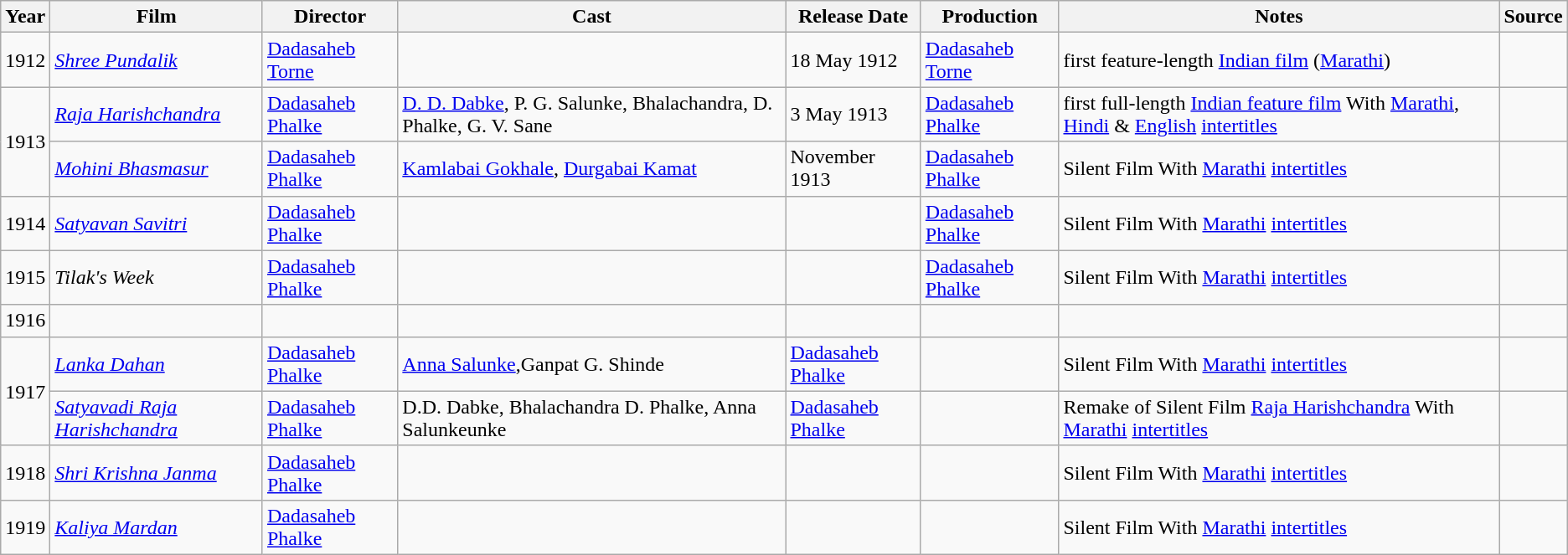<table class="wikitable sortable collapsible" id="1910s">
<tr>
<th>Year</th>
<th>Film</th>
<th>Director</th>
<th class="unsortable">Cast</th>
<th>Release Date</th>
<th class="unsortable">Production</th>
<th class="unsortable">Notes</th>
<th class="unsortable">Source</th>
</tr>
<tr>
<td align="center">1912</td>
<td><em><a href='#'>Shree Pundalik</a></em></td>
<td><a href='#'>Dadasaheb Torne</a></td>
<td></td>
<td>18 May 1912</td>
<td><a href='#'>Dadasaheb Torne</a></td>
<td>first feature-length <a href='#'>Indian film</a> (<a href='#'>Marathi</a>)</td>
<td></td>
</tr>
<tr>
<td rowspan=2 align="center">1913</td>
<td><em><a href='#'>Raja Harishchandra</a></em></td>
<td><a href='#'>Dadasaheb Phalke</a></td>
<td><a href='#'>D. D. Dabke</a>, P. G. Salunke, Bhalachandra, D. Phalke, G. V. Sane</td>
<td>3 May 1913</td>
<td><a href='#'>Dadasaheb Phalke</a></td>
<td>first full-length <a href='#'>Indian feature film</a> With <a href='#'>Marathi</a>, <a href='#'>Hindi</a> & <a href='#'>English</a> <a href='#'>intertitles</a></td>
<td></td>
</tr>
<tr>
<td><em><a href='#'>Mohini Bhasmasur</a></em></td>
<td><a href='#'>Dadasaheb Phalke</a></td>
<td><a href='#'>Kamlabai Gokhale</a>, <a href='#'>Durgabai Kamat</a></td>
<td>November 1913</td>
<td><a href='#'>Dadasaheb Phalke</a></td>
<td>Silent Film With <a href='#'>Marathi</a> <a href='#'>intertitles</a></td>
<td></td>
</tr>
<tr>
<td align="center">1914</td>
<td><em><a href='#'>Satyavan Savitri</a></em></td>
<td><a href='#'>Dadasaheb Phalke</a></td>
<td></td>
<td></td>
<td><a href='#'>Dadasaheb Phalke</a></td>
<td>Silent Film With <a href='#'>Marathi</a> <a href='#'>intertitles</a></td>
<td></td>
</tr>
<tr>
<td align="center">1915</td>
<td><em>Tilak's Week</em></td>
<td><a href='#'>Dadasaheb Phalke</a></td>
<td></td>
<td></td>
<td><a href='#'>Dadasaheb Phalke</a></td>
<td>Silent Film With <a href='#'>Marathi</a> <a href='#'>intertitles</a></td>
<td></td>
</tr>
<tr>
<td align="center">1916</td>
<td></td>
<td></td>
<td></td>
<td></td>
<td></td>
<td></td>
<td></td>
</tr>
<tr>
<td rowspan=2 align="center">1917</td>
<td><em><a href='#'>Lanka Dahan</a></em></td>
<td><a href='#'>Dadasaheb Phalke</a></td>
<td><a href='#'>Anna Salunke</a>,Ganpat G. Shinde</td>
<td><a href='#'>Dadasaheb Phalke</a></td>
<td></td>
<td>Silent Film With <a href='#'>Marathi</a> <a href='#'>intertitles</a></td>
<td></td>
</tr>
<tr>
<td><em><a href='#'>Satyavadi Raja Harishchandra</a></em></td>
<td><a href='#'>Dadasaheb Phalke</a></td>
<td>D.D. Dabke, Bhalachandra D. Phalke, Anna Salunkeunke</td>
<td><a href='#'>Dadasaheb Phalke</a></td>
<td></td>
<td>Remake of Silent Film <a href='#'>Raja Harishchandra</a> With <a href='#'>Marathi</a> <a href='#'>intertitles</a></td>
<td></td>
</tr>
<tr>
<td align="center">1918</td>
<td><em><a href='#'>Shri Krishna Janma</a></em></td>
<td><a href='#'>Dadasaheb Phalke</a></td>
<td></td>
<td></td>
<td></td>
<td>Silent Film With <a href='#'>Marathi</a> <a href='#'>intertitles</a></td>
<td></td>
</tr>
<tr>
<td align="center">1919</td>
<td><em><a href='#'>Kaliya Mardan</a></em></td>
<td><a href='#'>Dadasaheb Phalke</a></td>
<td></td>
<td></td>
<td></td>
<td>Silent Film With <a href='#'>Marathi</a> <a href='#'>intertitles</a></td>
<td></td>
</tr>
</table>
